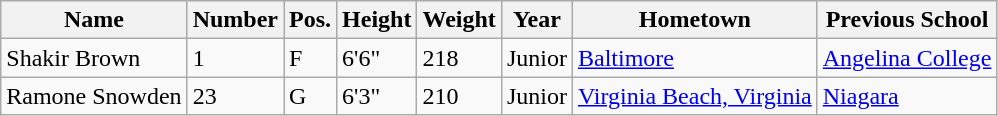<table class="wikitable sortable" border="1">
<tr>
<th>Name</th>
<th>Number</th>
<th>Pos.</th>
<th>Height</th>
<th>Weight</th>
<th>Year</th>
<th>Hometown</th>
<th class="unsortable">Previous School</th>
</tr>
<tr>
<td>Shakir Brown</td>
<td>1</td>
<td>F</td>
<td>6'6"</td>
<td>218</td>
<td>Junior</td>
<td><a href='#'>Baltimore</a></td>
<td><a href='#'>Angelina College</a></td>
</tr>
<tr>
<td>Ramone Snowden</td>
<td>23</td>
<td>G</td>
<td>6'3"</td>
<td>210</td>
<td>Junior</td>
<td><a href='#'>Virginia Beach, Virginia</a></td>
<td><a href='#'>Niagara</a></td>
</tr>
</table>
